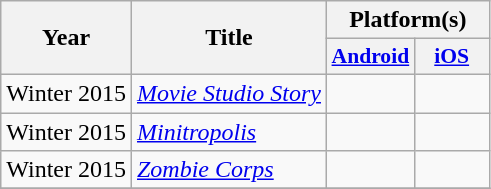<table class="wikitable">
<tr>
<th rowspan="2">Year</th>
<th rowspan="2">Title</th>
<th colspan="4">Platform(s)</th>
</tr>
<tr>
<th style="width:3em; font-size:90%"><a href='#'>Android</a></th>
<th style="width:3em; font-size:90%"><a href='#'>iOS</a></th>
</tr>
<tr>
<td>Winter 2015</td>
<td><em><a href='#'>Movie Studio Story</a></em></td>
<td></td>
<td></td>
</tr>
<tr>
<td>Winter 2015</td>
<td><em><a href='#'>Minitropolis</a></em></td>
<td></td>
<td></td>
</tr>
<tr>
<td>Winter 2015</td>
<td><em><a href='#'>Zombie Corps</a></em></td>
<td></td>
<td></td>
</tr>
<tr>
</tr>
</table>
